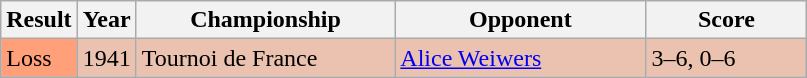<table class="sortable wikitable">
<tr>
<th style="width:40px">Result</th>
<th style="width:30px">Year</th>
<th style="width:165px">Championship</th>
<th style="width:160px">Opponent</th>
<th style="width:100px" class="unsortable">Score</th>
</tr>
<tr bgcolor="#EBC2AF">
<td style="background:#ffa07a;">Loss</td>
<td>1941</td>
<td Tournoi de France (tennis)>Tournoi de France</td>
<td> <a href='#'>Alice Weiwers</a></td>
<td>3–6, 0–6</td>
</tr>
</table>
